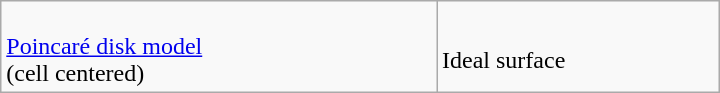<table class=wikitable width=480>
<tr>
<td><br><a href='#'>Poincaré disk model</a><br>(cell centered)</td>
<td><br>Ideal surface</td>
</tr>
</table>
